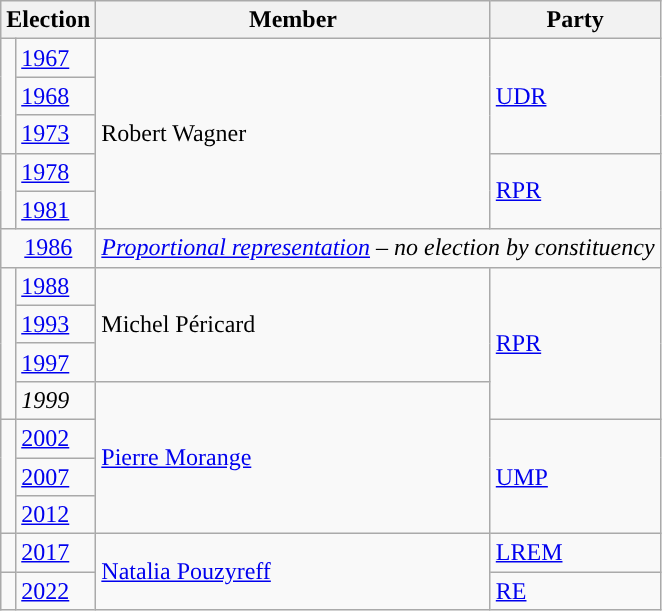<table class="wikitable">
<tr>
<th colspan=2>Election</th>
<th>Member</th>
<th>Party</th>
</tr>
<tr>
<td rowspan="3" style="color:inherit;background-color: "></td>
<td><a href='#'>1967</a></td>
<td rowspan="5">Robert Wagner</td>
<td rowspan="3"><a href='#'>UDR</a></td>
</tr>
<tr>
<td><a href='#'>1968</a></td>
</tr>
<tr>
<td><a href='#'>1973</a></td>
</tr>
<tr>
<td rowspan="2" style="color:inherit;background-color: "></td>
<td><a href='#'>1978</a></td>
<td rowspan="2"><a href='#'>RPR</a></td>
</tr>
<tr>
<td><a href='#'>1981</a></td>
</tr>
<tr>
<td colspan=2 align="center"><a href='#'>1986</a></td>
<td colspan=2><em><a href='#'>Proportional representation</a> – no election by constituency</em></td>
</tr>
<tr>
<td rowspan="4" style="color:inherit;background-color: "></td>
<td><a href='#'>1988</a></td>
<td rowspan="3">Michel Péricard</td>
<td rowspan="4"><a href='#'>RPR</a></td>
</tr>
<tr>
<td><a href='#'>1993</a></td>
</tr>
<tr>
<td><a href='#'>1997</a></td>
</tr>
<tr>
<td><em>1999</em></td>
<td rowspan="4"><a href='#'>Pierre Morange</a></td>
</tr>
<tr>
<td rowspan="3" style="color:inherit;background-color: "></td>
<td><a href='#'>2002</a></td>
<td rowspan="3"><a href='#'>UMP</a></td>
</tr>
<tr>
<td><a href='#'>2007</a></td>
</tr>
<tr>
<td><a href='#'>2012</a></td>
</tr>
<tr>
<td style="color:inherit;background-color: "></td>
<td><a href='#'>2017</a></td>
<td rowspan="2"><a href='#'>Natalia Pouzyreff</a></td>
<td><a href='#'>LREM</a></td>
</tr>
<tr>
<td style="color:inherit;background-color: "></td>
<td><a href='#'>2022</a></td>
<td><a href='#'>RE</a></td>
</tr>
</table>
